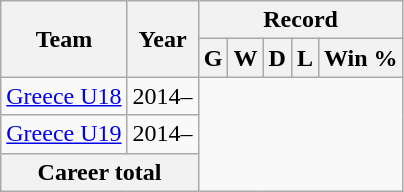<table class="wikitable" style="text-align: center">
<tr>
<th rowspan="2">Team</th>
<th rowspan="2">Year</th>
<th colspan="5">Record</th>
</tr>
<tr>
<th>G</th>
<th>W</th>
<th>D</th>
<th>L</th>
<th>Win %</th>
</tr>
<tr>
<td align="left"><a href='#'>Greece U18</a></td>
<td>2014–<br></td>
</tr>
<tr>
<td align="left"><a href='#'>Greece U19</a></td>
<td>2014–<br></td>
</tr>
<tr>
<th colspan="2">Career total<br></th>
</tr>
</table>
